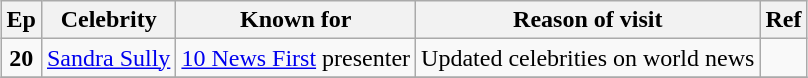<table class="wikitable sortable" style="margin:auto; text-align:center;">
<tr>
<th scope="col">Ep</th>
<th scope="col">Celebrity</th>
<th scope="col">Known for</th>
<th scope="col">Reason of visit</th>
<th scope="col">Ref</th>
</tr>
<tr>
<td><strong>20</strong></td>
<td><a href='#'>Sandra Sully</a></td>
<td><a href='#'>10 News First</a> presenter</td>
<td>Updated celebrities on world news</td>
<td></td>
</tr>
<tr>
</tr>
</table>
